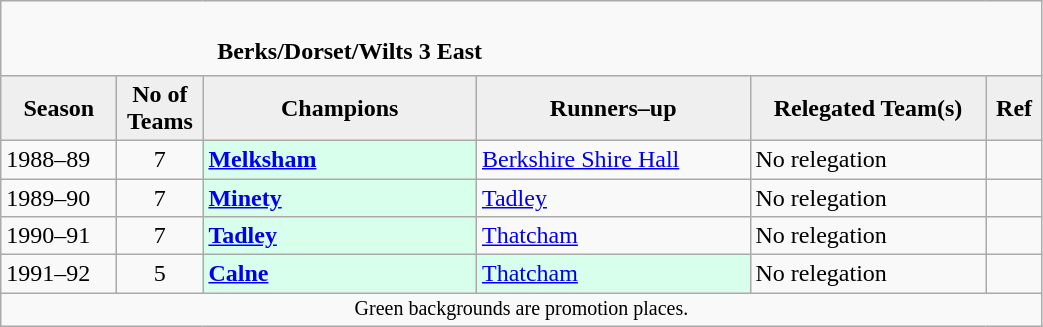<table class="wikitable" style="text-align: left;">
<tr>
<td colspan="11" cellpadding="0" cellspacing="0"><br><table border="0" style="width:100%;" cellpadding="0" cellspacing="0">
<tr>
<td style="width:20%; border:0;"></td>
<td style="border:0;"><strong>	Berks/Dorset/Wilts 3 East</strong></td>
<td style="width:20%; border:0;"></td>
</tr>
</table>
</td>
</tr>
<tr>
<th style="background:#efefef; width:70px;">Season</th>
<th style="background:#efefef; width:50px;">No of Teams</th>
<th style="background:#efefef; width:175px;">Champions</th>
<th style="background:#efefef; width:175px;">Runners–up</th>
<th style="background:#efefef; width:150px;">Relegated Team(s)</th>
<th style="background:#efefef; width:30px;">Ref</th>
</tr>
<tr align=left>
<td>1988–89</td>
<td style="text-align: center;">7</td>
<td style="background:#d8ffeb;"><strong><a href='#'>Melksham</a></strong></td>
<td><a href='#'>Berkshire Shire Hall</a></td>
<td>No relegation</td>
<td></td>
</tr>
<tr>
<td>1989–90</td>
<td style="text-align: center;">7</td>
<td style="background:#d8ffeb;"><strong><a href='#'>Minety</a></strong></td>
<td><a href='#'>Tadley</a></td>
<td>No relegation</td>
<td></td>
</tr>
<tr>
<td>1990–91</td>
<td style="text-align: center;">7</td>
<td style="background:#d8ffeb;"><strong><a href='#'>Tadley</a></strong></td>
<td><a href='#'>Thatcham</a></td>
<td>No relegation</td>
<td></td>
</tr>
<tr>
<td>1991–92</td>
<td style="text-align: center;">5</td>
<td style="background:#d8ffeb;"><strong><a href='#'>Calne</a></strong></td>
<td style="background:#d8ffeb;"><a href='#'>Thatcham</a></td>
<td>No relegation</td>
<td></td>
</tr>
<tr>
<td colspan="15"  style="border:0; font-size:smaller; text-align:center;">Green backgrounds are promotion places.</td>
</tr>
</table>
